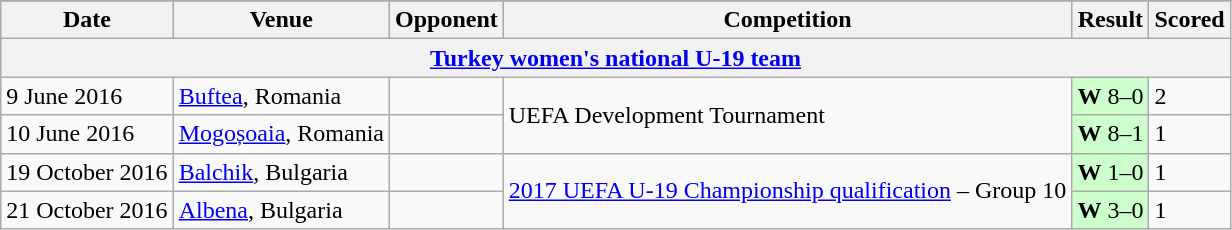<table class=wikitable>
<tr>
</tr>
<tr>
<th>Date</th>
<th>Venue</th>
<th>Opponent</th>
<th>Competition</th>
<th>Result</th>
<th>Scored</th>
</tr>
<tr>
<th colspan=6><a href='#'>Turkey women's national U-19 team</a></th>
</tr>
<tr>
<td>9 June 2016</td>
<td><a href='#'>Buftea</a>, Romania</td>
<td></td>
<td rowspan=2>UEFA Development Tournament</td>
<td bgcolor=ccffcc><strong>W</strong> 8–0</td>
<td>2</td>
</tr>
<tr>
<td>10 June 2016</td>
<td><a href='#'>Mogoșoaia</a>, Romania</td>
<td></td>
<td bgcolor=ccffcc><strong>W</strong> 8–1</td>
<td>1</td>
</tr>
<tr>
<td>19 October 2016</td>
<td><a href='#'>Balchik</a>, Bulgaria</td>
<td></td>
<td rowspan=2><a href='#'>2017 UEFA U-19 Championship qualification</a> – Group 10</td>
<td bgcolor=ccffcc><strong>W</strong> 1–0</td>
<td>1</td>
</tr>
<tr>
<td>21 October 2016</td>
<td><a href='#'>Albena</a>, Bulgaria</td>
<td></td>
<td bgcolor=ccffcc><strong>W</strong> 3–0</td>
<td>1</td>
</tr>
</table>
